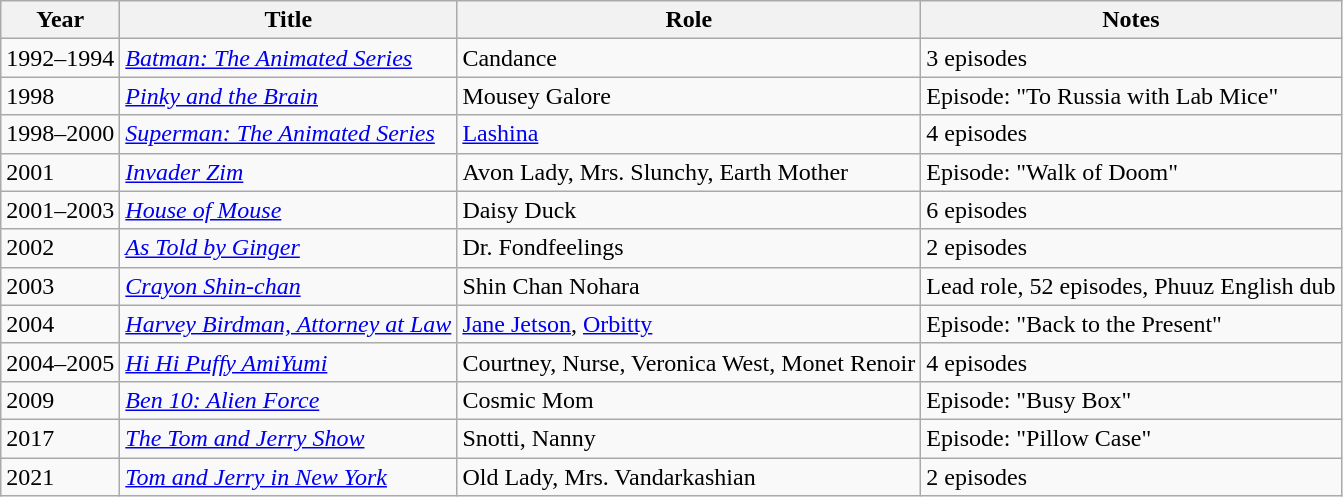<table class="wikitable sortable">
<tr>
<th>Year</th>
<th>Title</th>
<th>Role</th>
<th>Notes</th>
</tr>
<tr>
<td>1992–1994</td>
<td><em><a href='#'>Batman: The Animated Series</a></em></td>
<td>Candance</td>
<td>3 episodes</td>
</tr>
<tr>
<td>1998</td>
<td><em><a href='#'>Pinky and the Brain</a></em></td>
<td>Mousey Galore</td>
<td>Episode: "To Russia with Lab Mice"</td>
</tr>
<tr>
<td>1998–2000</td>
<td><em><a href='#'>Superman: The Animated Series</a></em></td>
<td><a href='#'>Lashina</a></td>
<td>4 episodes</td>
</tr>
<tr>
<td>2001</td>
<td><em><a href='#'>Invader Zim</a></em></td>
<td>Avon Lady, Mrs. Slunchy, Earth Mother</td>
<td>Episode: "Walk of Doom"</td>
</tr>
<tr>
<td>2001–2003</td>
<td><em><a href='#'>House of Mouse</a></em></td>
<td>Daisy Duck</td>
<td>6 episodes</td>
</tr>
<tr>
<td>2002</td>
<td><em><a href='#'>As Told by Ginger</a></em></td>
<td>Dr. Fondfeelings</td>
<td>2 episodes</td>
</tr>
<tr>
<td>2003</td>
<td><em><a href='#'>Crayon Shin-chan</a></em></td>
<td>Shin Chan Nohara</td>
<td>Lead role, 52 episodes, Phuuz English dub</td>
</tr>
<tr>
<td>2004</td>
<td><em><a href='#'>Harvey Birdman, Attorney at Law</a></em></td>
<td><a href='#'>Jane Jetson</a>, <a href='#'>Orbitty</a></td>
<td>Episode: "Back to the Present"</td>
</tr>
<tr>
<td>2004–2005</td>
<td><em><a href='#'>Hi Hi Puffy AmiYumi</a></em></td>
<td>Courtney, Nurse, Veronica West, Monet Renoir</td>
<td>4 episodes</td>
</tr>
<tr>
<td>2009</td>
<td><em><a href='#'>Ben 10: Alien Force</a></em></td>
<td>Cosmic Mom</td>
<td>Episode: "Busy Box"</td>
</tr>
<tr>
<td>2017</td>
<td><em><a href='#'>The Tom and Jerry Show</a></em></td>
<td>Snotti, Nanny</td>
<td>Episode: "Pillow Case"</td>
</tr>
<tr>
<td>2021</td>
<td><em><a href='#'>Tom and Jerry in New York</a></em></td>
<td>Old Lady, Mrs. Vandarkashian</td>
<td>2 episodes</td>
</tr>
</table>
